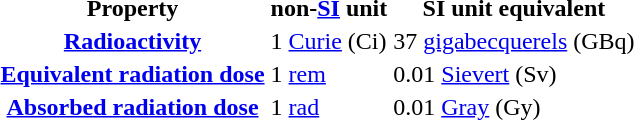<table>
<tr>
<th>Property</th>
<th>non-<a href='#'>SI</a> unit</th>
<th>SI unit equivalent</th>
</tr>
<tr>
<th><a href='#'>Radioactivity</a></th>
<td>1 <a href='#'>Curie</a> (Ci)</td>
<td>37 <a href='#'>gigabecquerels</a> (GBq)</td>
</tr>
<tr>
<th><a href='#'>Equivalent radiation dose</a></th>
<td>1 <a href='#'>rem</a></td>
<td>0.01 <a href='#'>Sievert</a> (Sv)</td>
</tr>
<tr>
<th><a href='#'>Absorbed radiation dose</a></th>
<td>1 <a href='#'>rad</a></td>
<td>0.01 <a href='#'>Gray</a> (Gy)</td>
</tr>
</table>
